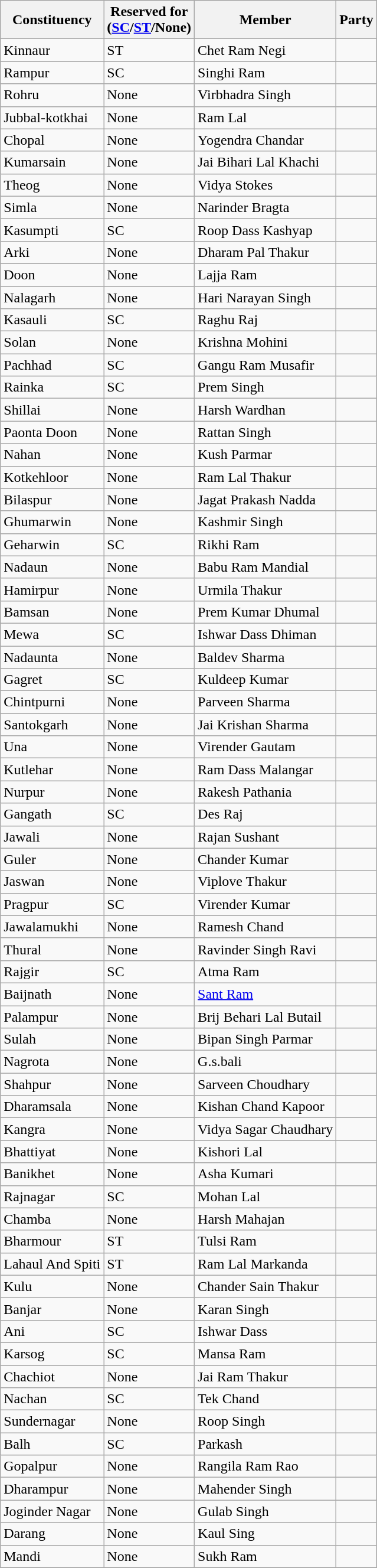<table class="wikitable sortable">
<tr>
<th>Constituency</th>
<th>Reserved for<br>(<a href='#'>SC</a>/<a href='#'>ST</a>/None)</th>
<th>Member</th>
<th colspan=2>Party</th>
</tr>
<tr>
<td>Kinnaur</td>
<td>ST</td>
<td>Chet Ram Negi</td>
<td></td>
</tr>
<tr>
<td>Rampur</td>
<td>SC</td>
<td>Singhi Ram</td>
<td></td>
</tr>
<tr>
<td>Rohru</td>
<td>None</td>
<td>Virbhadra Singh</td>
<td></td>
</tr>
<tr>
<td>Jubbal-kotkhai</td>
<td>None</td>
<td>Ram Lal</td>
<td></td>
</tr>
<tr>
<td>Chopal</td>
<td>None</td>
<td>Yogendra Chandar</td>
<td></td>
</tr>
<tr>
<td>Kumarsain</td>
<td>None</td>
<td>Jai Bihari Lal Khachi</td>
<td></td>
</tr>
<tr>
<td>Theog</td>
<td>None</td>
<td>Vidya Stokes</td>
<td></td>
</tr>
<tr>
<td>Simla</td>
<td>None</td>
<td>Narinder Bragta</td>
<td></td>
</tr>
<tr>
<td>Kasumpti</td>
<td>SC</td>
<td>Roop Dass Kashyap</td>
<td></td>
</tr>
<tr>
<td>Arki</td>
<td>None</td>
<td>Dharam Pal Thakur</td>
<td></td>
</tr>
<tr>
<td>Doon</td>
<td>None</td>
<td>Lajja Ram</td>
<td></td>
</tr>
<tr>
<td>Nalagarh</td>
<td>None</td>
<td>Hari Narayan Singh</td>
<td></td>
</tr>
<tr>
<td>Kasauli</td>
<td>SC</td>
<td>Raghu Raj</td>
<td></td>
</tr>
<tr>
<td>Solan</td>
<td>None</td>
<td>Krishna Mohini</td>
<td></td>
</tr>
<tr>
<td>Pachhad</td>
<td>SC</td>
<td>Gangu Ram Musafir</td>
<td></td>
</tr>
<tr>
<td>Rainka</td>
<td>SC</td>
<td>Prem Singh</td>
<td></td>
</tr>
<tr>
<td>Shillai</td>
<td>None</td>
<td>Harsh Wardhan</td>
<td></td>
</tr>
<tr>
<td>Paonta Doon</td>
<td>None</td>
<td>Rattan Singh</td>
<td></td>
</tr>
<tr>
<td>Nahan</td>
<td>None</td>
<td>Kush Parmar</td>
<td></td>
</tr>
<tr>
<td>Kotkehloor</td>
<td>None</td>
<td>Ram Lal Thakur</td>
<td></td>
</tr>
<tr>
<td>Bilaspur</td>
<td>None</td>
<td>Jagat Prakash Nadda</td>
<td></td>
</tr>
<tr>
<td>Ghumarwin</td>
<td>None</td>
<td>Kashmir Singh</td>
<td></td>
</tr>
<tr>
<td>Geharwin</td>
<td>SC</td>
<td>Rikhi Ram</td>
<td></td>
</tr>
<tr>
<td>Nadaun</td>
<td>None</td>
<td>Babu Ram Mandial</td>
<td></td>
</tr>
<tr>
<td>Hamirpur</td>
<td>None</td>
<td>Urmila Thakur</td>
<td></td>
</tr>
<tr>
<td>Bamsan</td>
<td>None</td>
<td>Prem Kumar Dhumal</td>
<td></td>
</tr>
<tr>
<td>Mewa</td>
<td>SC</td>
<td>Ishwar Dass Dhiman</td>
<td></td>
</tr>
<tr>
<td>Nadaunta</td>
<td>None</td>
<td>Baldev Sharma</td>
<td></td>
</tr>
<tr>
<td>Gagret</td>
<td>SC</td>
<td>Kuldeep Kumar</td>
<td></td>
</tr>
<tr>
<td>Chintpurni</td>
<td>None</td>
<td>Parveen Sharma</td>
<td></td>
</tr>
<tr>
<td>Santokgarh</td>
<td>None</td>
<td>Jai Krishan Sharma</td>
<td></td>
</tr>
<tr>
<td>Una</td>
<td>None</td>
<td>Virender Gautam</td>
<td></td>
</tr>
<tr>
<td>Kutlehar</td>
<td>None</td>
<td>Ram Dass Malangar</td>
<td></td>
</tr>
<tr>
<td>Nurpur</td>
<td>None</td>
<td>Rakesh Pathania</td>
<td></td>
</tr>
<tr>
<td>Gangath</td>
<td>SC</td>
<td>Des Raj</td>
<td></td>
</tr>
<tr>
<td>Jawali</td>
<td>None</td>
<td>Rajan Sushant</td>
<td></td>
</tr>
<tr>
<td>Guler</td>
<td>None</td>
<td>Chander Kumar</td>
<td></td>
</tr>
<tr>
<td>Jaswan</td>
<td>None</td>
<td>Viplove Thakur</td>
<td></td>
</tr>
<tr>
<td>Pragpur</td>
<td>SC</td>
<td>Virender Kumar</td>
<td></td>
</tr>
<tr>
<td>Jawalamukhi</td>
<td>None</td>
<td>Ramesh Chand</td>
<td></td>
</tr>
<tr>
<td>Thural</td>
<td>None</td>
<td>Ravinder Singh Ravi</td>
<td></td>
</tr>
<tr>
<td>Rajgir</td>
<td>SC</td>
<td>Atma Ram</td>
<td></td>
</tr>
<tr>
<td>Baijnath</td>
<td>None</td>
<td><a href='#'>Sant Ram</a></td>
<td></td>
</tr>
<tr>
<td>Palampur</td>
<td>None</td>
<td>Brij Behari Lal Butail</td>
<td></td>
</tr>
<tr>
<td>Sulah</td>
<td>None</td>
<td>Bipan Singh Parmar</td>
<td></td>
</tr>
<tr>
<td>Nagrota</td>
<td>None</td>
<td>G.s.bali</td>
<td></td>
</tr>
<tr>
<td>Shahpur</td>
<td>None</td>
<td>Sarveen Choudhary</td>
<td></td>
</tr>
<tr>
<td>Dharamsala</td>
<td>None</td>
<td>Kishan Chand Kapoor</td>
<td></td>
</tr>
<tr>
<td>Kangra</td>
<td>None</td>
<td>Vidya Sagar Chaudhary</td>
<td></td>
</tr>
<tr>
<td>Bhattiyat</td>
<td>None</td>
<td>Kishori Lal</td>
<td></td>
</tr>
<tr>
<td>Banikhet</td>
<td>None</td>
<td>Asha Kumari</td>
<td></td>
</tr>
<tr>
<td>Rajnagar</td>
<td>SC</td>
<td>Mohan Lal</td>
<td></td>
</tr>
<tr>
<td>Chamba</td>
<td>None</td>
<td>Harsh Mahajan</td>
<td></td>
</tr>
<tr>
<td>Bharmour</td>
<td>ST</td>
<td>Tulsi Ram</td>
<td></td>
</tr>
<tr>
<td>Lahaul And Spiti</td>
<td>ST</td>
<td>Ram Lal Markanda</td>
<td></td>
</tr>
<tr>
<td>Kulu</td>
<td>None</td>
<td>Chander Sain Thakur</td>
<td></td>
</tr>
<tr>
<td>Banjar</td>
<td>None</td>
<td>Karan Singh</td>
<td></td>
</tr>
<tr>
<td>Ani</td>
<td>SC</td>
<td>Ishwar Dass</td>
<td></td>
</tr>
<tr>
<td>Karsog</td>
<td>SC</td>
<td>Mansa Ram</td>
<td></td>
</tr>
<tr>
<td>Chachiot</td>
<td>None</td>
<td>Jai Ram Thakur</td>
<td></td>
</tr>
<tr>
<td>Nachan</td>
<td>SC</td>
<td>Tek Chand</td>
<td></td>
</tr>
<tr>
<td>Sundernagar</td>
<td>None</td>
<td>Roop Singh</td>
<td></td>
</tr>
<tr>
<td>Balh</td>
<td>SC</td>
<td>Parkash</td>
<td></td>
</tr>
<tr>
<td>Gopalpur</td>
<td>None</td>
<td>Rangila Ram Rao</td>
<td></td>
</tr>
<tr>
<td>Dharampur</td>
<td>None</td>
<td>Mahender Singh</td>
<td></td>
</tr>
<tr>
<td>Joginder Nagar</td>
<td>None</td>
<td>Gulab Singh</td>
<td></td>
</tr>
<tr>
<td>Darang</td>
<td>None</td>
<td>Kaul Sing</td>
<td></td>
</tr>
<tr>
<td>Mandi</td>
<td>None</td>
<td>Sukh Ram</td>
<td></td>
</tr>
<tr>
</tr>
</table>
